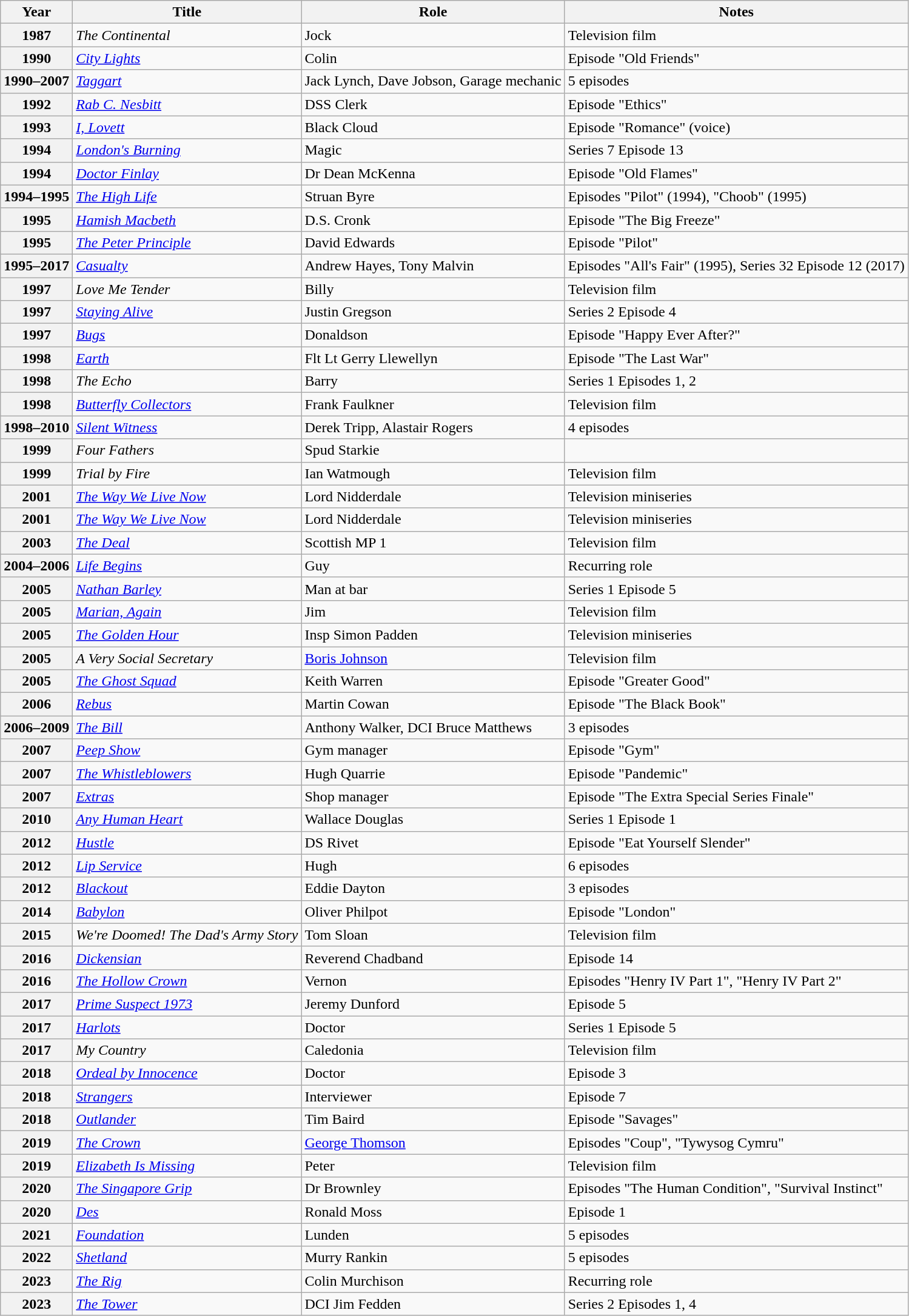<table class="wikitable plainrowheaders sortable">
<tr>
<th scope="col">Year</th>
<th scope="col">Title</th>
<th scope="col">Role</th>
<th scope="col" class="unsortable">Notes</th>
</tr>
<tr>
<th scope="row">1987</th>
<td><em>The Continental</em></td>
<td>Jock</td>
<td>Television film</td>
</tr>
<tr>
<th scope="row">1990</th>
<td><em><a href='#'>City Lights</a></em></td>
<td>Colin</td>
<td>Episode "Old Friends"</td>
</tr>
<tr>
<th scope="row">1990–2007</th>
<td><em><a href='#'>Taggart</a></em></td>
<td>Jack Lynch, Dave Jobson, Garage mechanic</td>
<td>5 episodes</td>
</tr>
<tr>
<th scope="row">1992</th>
<td><em><a href='#'>Rab C. Nesbitt</a></em></td>
<td>DSS Clerk</td>
<td>Episode "Ethics"</td>
</tr>
<tr>
<th scope="row">1993</th>
<td><em><a href='#'>I, Lovett</a></em></td>
<td>Black Cloud</td>
<td>Episode "Romance" (voice)</td>
</tr>
<tr>
<th scope="row">1994</th>
<td><em><a href='#'>London's Burning</a></em></td>
<td>Magic</td>
<td>Series 7 Episode 13</td>
</tr>
<tr>
<th scope="row">1994</th>
<td><em><a href='#'>Doctor Finlay</a></em></td>
<td>Dr Dean McKenna</td>
<td>Episode "Old Flames"</td>
</tr>
<tr>
<th scope="row">1994–1995</th>
<td><em><a href='#'>The High Life</a></em></td>
<td>Struan Byre</td>
<td>Episodes "Pilot" (1994), "Choob" (1995)</td>
</tr>
<tr>
<th scope="row">1995</th>
<td><em><a href='#'>Hamish Macbeth</a></em></td>
<td>D.S. Cronk</td>
<td>Episode "The Big Freeze"</td>
</tr>
<tr>
<th scope="row">1995</th>
<td><em><a href='#'>The Peter Principle</a></em></td>
<td>David Edwards</td>
<td>Episode "Pilot"</td>
</tr>
<tr>
<th scope="row">1995–2017</th>
<td><em><a href='#'>Casualty</a></em></td>
<td>Andrew Hayes, Tony Malvin</td>
<td>Episodes "All's Fair" (1995), Series 32 Episode 12 (2017)</td>
</tr>
<tr>
<th scope="row">1997</th>
<td><em>Love Me Tender</em></td>
<td>Billy</td>
<td>Television film</td>
</tr>
<tr>
<th scope="row">1997</th>
<td><em><a href='#'>Staying Alive</a></em></td>
<td>Justin Gregson</td>
<td>Series 2 Episode 4</td>
</tr>
<tr>
<th scope="row">1997</th>
<td><em><a href='#'>Bugs</a></em></td>
<td>Donaldson</td>
<td>Episode "Happy Ever After?"</td>
</tr>
<tr>
<th scope="row">1998</th>
<td><em><a href='#'>Earth</a></em></td>
<td>Flt Lt Gerry Llewellyn</td>
<td>Episode "The Last War"</td>
</tr>
<tr>
<th scope="row">1998</th>
<td><em>The Echo</em></td>
<td>Barry</td>
<td>Series 1 Episodes 1, 2</td>
</tr>
<tr>
<th scope="row">1998</th>
<td><em><a href='#'>Butterfly Collectors</a></em></td>
<td>Frank Faulkner</td>
<td>Television film</td>
</tr>
<tr>
<th scope="row">1998–2010</th>
<td><em><a href='#'>Silent Witness</a></em></td>
<td>Derek Tripp, Alastair Rogers</td>
<td>4 episodes</td>
</tr>
<tr>
<th scope="row">1999</th>
<td><em>Four Fathers</em></td>
<td>Spud Starkie</td>
<td></td>
</tr>
<tr>
<th scope="row">1999</th>
<td><em>Trial by Fire</em></td>
<td>Ian Watmough</td>
<td>Television film</td>
</tr>
<tr>
<th scope="row">2001</th>
<td><em><a href='#'>The Way We Live Now</a></em></td>
<td>Lord Nidderdale</td>
<td>Television miniseries</td>
</tr>
<tr>
<th scope="row">2001</th>
<td><em><a href='#'>The Way We Live Now</a></em></td>
<td>Lord Nidderdale</td>
<td>Television miniseries</td>
</tr>
<tr>
<th scope="row">2003</th>
<td><em><a href='#'>The Deal</a></em></td>
<td>Scottish MP 1</td>
<td>Television film</td>
</tr>
<tr>
<th scope="row">2004–2006</th>
<td><em><a href='#'>Life Begins</a></em></td>
<td>Guy</td>
<td>Recurring role</td>
</tr>
<tr>
<th scope="row">2005</th>
<td><em><a href='#'>Nathan Barley</a></em></td>
<td>Man at bar</td>
<td>Series 1 Episode 5</td>
</tr>
<tr>
<th scope="row">2005</th>
<td><em><a href='#'>Marian, Again</a></em></td>
<td>Jim</td>
<td>Television film</td>
</tr>
<tr>
<th scope="row">2005</th>
<td><em><a href='#'>The Golden Hour</a></em></td>
<td>Insp Simon Padden</td>
<td>Television miniseries</td>
</tr>
<tr>
<th scope="row">2005</th>
<td><em>A Very Social Secretary</em></td>
<td><a href='#'>Boris Johnson</a></td>
<td>Television film</td>
</tr>
<tr>
<th scope="row">2005</th>
<td><em><a href='#'>The Ghost Squad</a></em></td>
<td>Keith Warren</td>
<td>Episode "Greater Good"</td>
</tr>
<tr>
<th scope="row">2006</th>
<td><em><a href='#'>Rebus</a></em></td>
<td>Martin Cowan</td>
<td>Episode "The Black Book"</td>
</tr>
<tr>
<th scope="row">2006–2009</th>
<td><em><a href='#'>The Bill</a></em></td>
<td>Anthony Walker, DCI Bruce Matthews</td>
<td>3 episodes</td>
</tr>
<tr>
<th scope="row">2007</th>
<td><em><a href='#'>Peep Show</a></em></td>
<td>Gym manager</td>
<td>Episode "Gym"</td>
</tr>
<tr>
<th scope="row">2007</th>
<td><em><a href='#'>The Whistleblowers</a></em></td>
<td>Hugh Quarrie</td>
<td>Episode "Pandemic"</td>
</tr>
<tr>
<th scope="row">2007</th>
<td><em><a href='#'>Extras</a></em></td>
<td>Shop manager</td>
<td>Episode "The Extra Special Series Finale"</td>
</tr>
<tr>
<th scope="row">2010</th>
<td><em><a href='#'>Any Human Heart</a></em></td>
<td>Wallace Douglas</td>
<td>Series 1 Episode 1</td>
</tr>
<tr>
<th scope="row">2012</th>
<td><em><a href='#'>Hustle</a></em></td>
<td>DS Rivet</td>
<td>Episode "Eat Yourself Slender"</td>
</tr>
<tr>
<th scope="row">2012</th>
<td><em><a href='#'>Lip Service</a></em></td>
<td>Hugh</td>
<td>6 episodes</td>
</tr>
<tr>
<th scope="row">2012</th>
<td><em><a href='#'>Blackout</a></em></td>
<td>Eddie Dayton</td>
<td>3 episodes</td>
</tr>
<tr>
<th scope="row">2014</th>
<td><em><a href='#'>Babylon</a></em></td>
<td>Oliver Philpot</td>
<td>Episode "London"</td>
</tr>
<tr>
<th scope="row">2015</th>
<td><em>We're Doomed! The Dad's Army Story</em></td>
<td>Tom Sloan</td>
<td>Television film</td>
</tr>
<tr>
<th scope="row">2016</th>
<td><em><a href='#'>Dickensian</a></em></td>
<td>Reverend Chadband</td>
<td>Episode 14</td>
</tr>
<tr>
<th scope="row">2016</th>
<td><em><a href='#'>The Hollow Crown</a></em></td>
<td>Vernon</td>
<td>Episodes "Henry IV Part 1", "Henry IV Part 2"</td>
</tr>
<tr>
<th scope="row">2017</th>
<td><em><a href='#'>Prime Suspect 1973</a></em></td>
<td>Jeremy Dunford</td>
<td>Episode 5</td>
</tr>
<tr>
<th scope="row">2017</th>
<td><em><a href='#'>Harlots</a></em></td>
<td>Doctor</td>
<td>Series 1 Episode 5</td>
</tr>
<tr>
<th scope="row">2017</th>
<td><em>My Country</em></td>
<td>Caledonia</td>
<td>Television film</td>
</tr>
<tr>
<th scope="row">2018</th>
<td><em><a href='#'>Ordeal by Innocence</a></em></td>
<td>Doctor</td>
<td>Episode 3</td>
</tr>
<tr>
<th scope="row">2018</th>
<td><em><a href='#'>Strangers</a></em></td>
<td>Interviewer</td>
<td>Episode 7</td>
</tr>
<tr>
<th scope="row">2018</th>
<td><em><a href='#'>Outlander</a></em></td>
<td>Tim Baird</td>
<td>Episode "Savages"</td>
</tr>
<tr>
<th scope="row">2019</th>
<td><em><a href='#'>The Crown</a></em></td>
<td><a href='#'>George Thomson</a></td>
<td>Episodes "Coup", "Tywysog Cymru"</td>
</tr>
<tr>
<th scope="row">2019</th>
<td><em><a href='#'>Elizabeth Is Missing</a></em></td>
<td>Peter</td>
<td>Television film</td>
</tr>
<tr>
<th scope="row">2020</th>
<td><em><a href='#'>The Singapore Grip</a></em></td>
<td>Dr Brownley</td>
<td>Episodes "The Human Condition", "Survival Instinct"</td>
</tr>
<tr>
<th scope="row">2020</th>
<td><em><a href='#'>Des</a></em></td>
<td>Ronald Moss</td>
<td>Episode 1</td>
</tr>
<tr>
<th scope="row">2021</th>
<td><em><a href='#'>Foundation</a></em></td>
<td>Lunden</td>
<td>5 episodes</td>
</tr>
<tr>
<th scope="row">2022</th>
<td><em><a href='#'>Shetland</a></em></td>
<td>Murry Rankin</td>
<td>5 episodes</td>
</tr>
<tr>
<th scope="row">2023</th>
<td><em><a href='#'>The Rig</a></em></td>
<td>Colin Murchison</td>
<td>Recurring role</td>
</tr>
<tr>
<th scope="row">2023</th>
<td><em><a href='#'>The Tower</a></em></td>
<td>DCI Jim Fedden</td>
<td>Series 2 Episodes 1, 4</td>
</tr>
</table>
